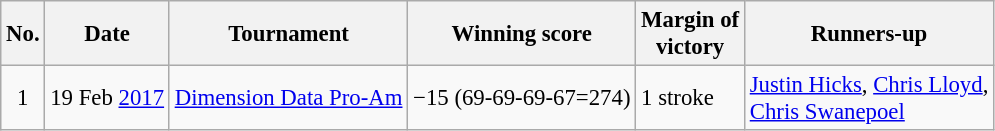<table class="wikitable" style="font-size:95%;">
<tr>
<th>No.</th>
<th>Date</th>
<th>Tournament</th>
<th>Winning score</th>
<th>Margin of<br>victory</th>
<th>Runners-up</th>
</tr>
<tr>
<td align=center>1</td>
<td align=right>19 Feb <a href='#'>2017</a></td>
<td><a href='#'>Dimension Data Pro-Am</a></td>
<td>−15 (69-69-69-67=274)</td>
<td>1 stroke</td>
<td> <a href='#'>Justin Hicks</a>,  <a href='#'>Chris Lloyd</a>,<br> <a href='#'>Chris Swanepoel</a></td>
</tr>
</table>
